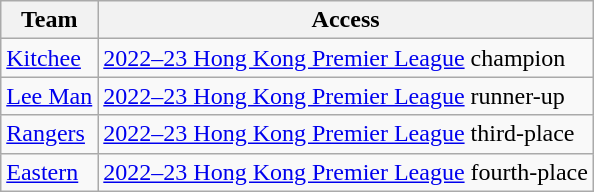<table class="wikitable">
<tr>
<th>Team</th>
<th>Access</th>
</tr>
<tr>
<td><a href='#'>Kitchee</a></td>
<td><a href='#'>2022–23 Hong Kong Premier League</a> champion</td>
</tr>
<tr>
<td><a href='#'>Lee Man</a></td>
<td><a href='#'>2022–23 Hong Kong Premier League</a> runner-up</td>
</tr>
<tr>
<td><a href='#'>Rangers</a></td>
<td><a href='#'>2022–23 Hong Kong Premier League</a> third-place</td>
</tr>
<tr>
<td><a href='#'>Eastern</a></td>
<td><a href='#'>2022–23 Hong Kong Premier League</a> fourth-place</td>
</tr>
</table>
